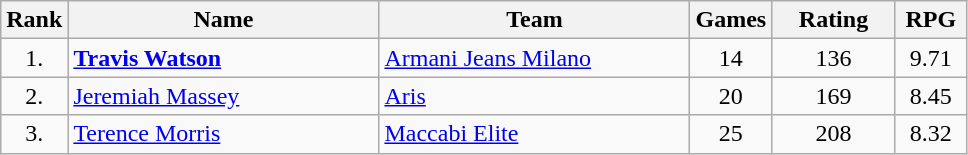<table class="wikitable sortable" style="text-align: center;">
<tr>
<th>Rank</th>
<th width=200>Name</th>
<th width=200>Team</th>
<th>Games</th>
<th width=75>Rating</th>
<th width=40>RPG</th>
</tr>
<tr>
<td>1.</td>
<td align="left"> <strong><a href='#'>Travis Watson</a></strong></td>
<td align="left"> <a href='#'>Armani Jeans Milano</a></td>
<td>14</td>
<td>136</td>
<td>9.71</td>
</tr>
<tr>
<td>2.</td>
<td align="left"> <a href='#'>Jeremiah Massey</a></td>
<td align="left"> <a href='#'>Aris</a></td>
<td>20</td>
<td>169</td>
<td>8.45</td>
</tr>
<tr>
<td>3.</td>
<td align="left"> <a href='#'>Terence Morris</a></td>
<td align="left"> <a href='#'>Maccabi Elite</a></td>
<td>25</td>
<td>208</td>
<td>8.32</td>
</tr>
</table>
